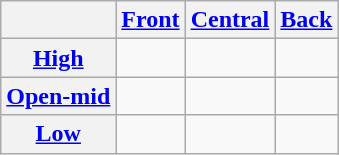<table class="wikitable">
<tr>
<th></th>
<th><a href='#'>Front</a></th>
<th><a href='#'>Central</a></th>
<th><a href='#'>Back</a></th>
</tr>
<tr align="center">
<th><a href='#'>High</a></th>
<td></td>
<td></td>
<td></td>
</tr>
<tr align="center">
<th><a href='#'>Open-mid</a></th>
<td> <e></td>
<td></td>
<td> <o></td>
</tr>
<tr align="center">
<th><a href='#'>Low</a></th>
<td></td>
<td></td>
<td></td>
</tr>
</table>
